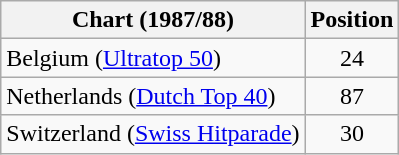<table class="wikitable sortable">
<tr>
<th>Chart (1987/88)</th>
<th>Position</th>
</tr>
<tr>
<td>Belgium (<a href='#'>Ultratop 50</a>)</td>
<td align="center">24</td>
</tr>
<tr>
<td>Netherlands (<a href='#'>Dutch Top 40</a>)</td>
<td align="center">87</td>
</tr>
<tr>
<td>Switzerland (<a href='#'>Swiss Hitparade</a>)</td>
<td align="center">30</td>
</tr>
</table>
